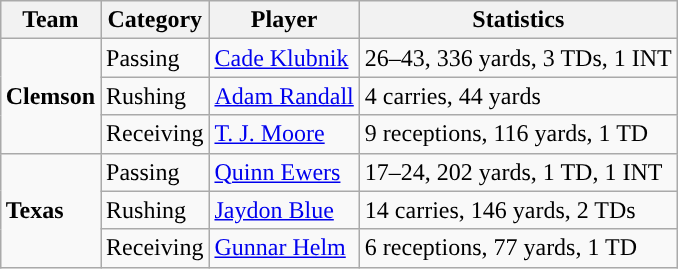<table class="wikitable" style="float: right;">
<tr>
<th>Team</th>
<th>Category</th>
<th>Player</th>
<th>Statistics</th>
</tr>
<tr>
<td rowspan=3><strong>Clemson</strong></td>
<td>Passing</td>
<td><a href='#'>Cade Klubnik</a></td>
<td>26–43, 336 yards, 3 TDs, 1 INT</td>
</tr>
<tr>
<td>Rushing</td>
<td><a href='#'>Adam Randall</a></td>
<td>4 carries, 44 yards</td>
</tr>
<tr>
<td>Receiving</td>
<td><a href='#'>T. J. Moore</a></td>
<td>9 receptions, 116 yards, 1 TD</td>
</tr>
<tr>
<td rowspan=3><strong>Texas</strong></td>
<td>Passing</td>
<td><a href='#'>Quinn Ewers</a></td>
<td>17–24, 202 yards, 1 TD, 1 INT</td>
</tr>
<tr>
<td>Rushing</td>
<td><a href='#'>Jaydon Blue</a></td>
<td>14 carries, 146 yards, 2 TDs</td>
</tr>
<tr>
<td>Receiving</td>
<td><a href='#'>Gunnar Helm</a></td>
<td>6 receptions, 77 yards, 1 TD</td>
</tr>
</table>
